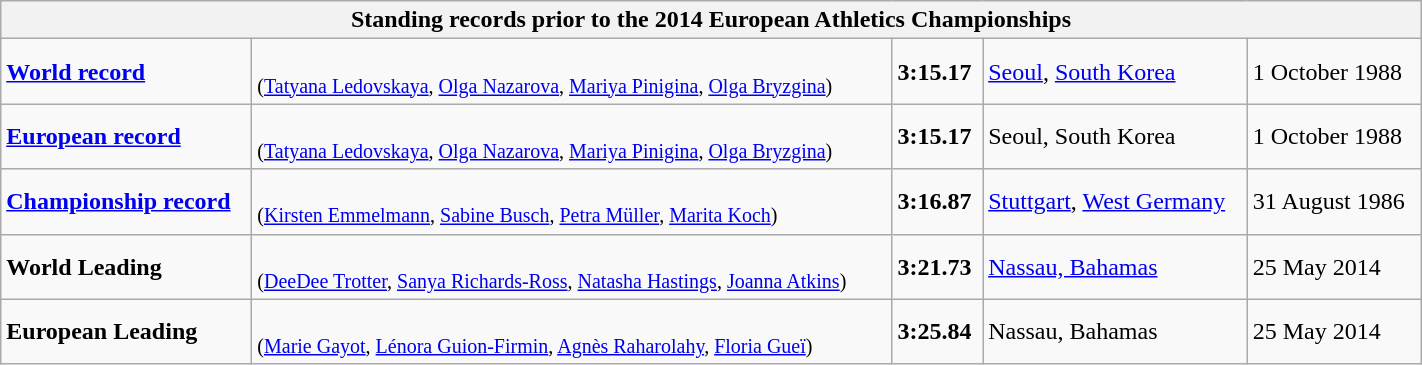<table class="wikitable" width=75%>
<tr>
<th colspan="5">Standing records prior to the 2014 European Athletics Championships</th>
</tr>
<tr>
<td><strong><a href='#'>World record</a></strong></td>
<td><br><small>(<a href='#'>Tatyana Ledovskaya</a>, <a href='#'>Olga Nazarova</a>, <a href='#'>Mariya Pinigina</a>, <a href='#'>Olga Bryzgina</a>)</small></td>
<td><strong>3:15.17</strong></td>
<td><a href='#'>Seoul</a>, <a href='#'>South Korea</a></td>
<td>1 October 1988</td>
</tr>
<tr>
<td><strong><a href='#'>European record</a></strong></td>
<td><br><small>(<a href='#'>Tatyana Ledovskaya</a>, <a href='#'>Olga Nazarova</a>, <a href='#'>Mariya Pinigina</a>, <a href='#'>Olga Bryzgina</a>)</small></td>
<td><strong>3:15.17</strong></td>
<td>Seoul, South Korea</td>
<td>1 October 1988</td>
</tr>
<tr>
<td><strong><a href='#'>Championship record</a></strong></td>
<td><br><small>(<a href='#'>Kirsten Emmelmann</a>, <a href='#'>Sabine Busch</a>, <a href='#'>Petra Müller</a>, <a href='#'>Marita Koch</a>)</small></td>
<td><strong>3:16.87</strong></td>
<td><a href='#'>Stuttgart</a>, <a href='#'>West Germany</a></td>
<td>31 August 1986</td>
</tr>
<tr>
<td><strong>World Leading</strong></td>
<td><br><small>(<a href='#'>DeeDee Trotter</a>, <a href='#'>Sanya Richards-Ross</a>, <a href='#'>Natasha Hastings</a>, <a href='#'>Joanna Atkins</a>)</small></td>
<td><strong>3:21.73</strong></td>
<td><a href='#'>Nassau, Bahamas</a></td>
<td>25 May 2014</td>
</tr>
<tr>
<td><strong>European Leading</strong></td>
<td><br><small>(<a href='#'>Marie Gayot</a>, <a href='#'>Lénora Guion-Firmin</a>, <a href='#'>Agnès Raharolahy</a>, <a href='#'>Floria Gueï</a>)</small></td>
<td><strong>3:25.84</strong></td>
<td>Nassau, Bahamas</td>
<td>25 May 2014</td>
</tr>
</table>
